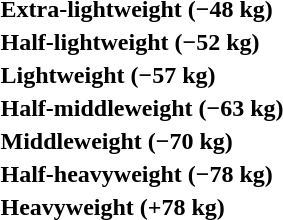<table>
<tr>
<th rowspan=2 style="text-align:left;">Extra-lightweight (−48 kg)</th>
<td rowspan=2></td>
<td rowspan=2></td>
<td></td>
</tr>
<tr>
<td></td>
</tr>
<tr>
<th rowspan=2 style="text-align:left;">Half-lightweight (−52 kg)</th>
<td rowspan=2></td>
<td rowspan=2></td>
<td></td>
</tr>
<tr>
<td></td>
</tr>
<tr>
<th rowspan=2 style="text-align:left;">Lightweight (−57 kg)</th>
<td rowspan=2></td>
<td rowspan=2></td>
<td></td>
</tr>
<tr>
<td></td>
</tr>
<tr>
<th rowspan=2 style="text-align:left;">Half-middleweight (−63 kg)</th>
<td rowspan=2></td>
<td rowspan=2></td>
<td></td>
</tr>
<tr>
<td></td>
</tr>
<tr>
<th rowspan=2 style="text-align:left;">Middleweight (−70 kg)</th>
<td rowspan=2></td>
<td rowspan=2></td>
<td></td>
</tr>
<tr>
<td></td>
</tr>
<tr>
<th rowspan=2 style="text-align:left;">Half-heavyweight (−78 kg)</th>
<td rowspan=2></td>
<td rowspan=2></td>
<td></td>
</tr>
<tr>
<td></td>
</tr>
<tr>
<th rowspan=2 style="text-align:left;">Heavyweight (+78 kg)</th>
<td rowspan=2></td>
<td rowspan=2></td>
<td></td>
</tr>
<tr>
<td></td>
</tr>
</table>
